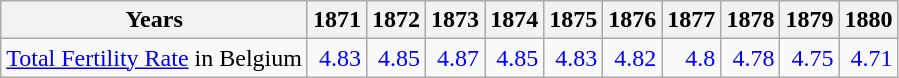<table class="wikitable " style="text-align:right">
<tr>
<th>Years</th>
<th>1871</th>
<th>1872</th>
<th>1873</th>
<th>1874</th>
<th>1875</th>
<th>1876</th>
<th>1877</th>
<th>1878</th>
<th>1879</th>
<th>1880</th>
</tr>
<tr>
<td align="left"><a href='#'>Total Fertility Rate</a> in Belgium</td>
<td style="text-align:right; color:blue;">4.83</td>
<td style="text-align:right; color:blue;">4.85</td>
<td style="text-align:right; color:blue;">4.87</td>
<td style="text-align:right; color:blue;">4.85</td>
<td style="text-align:right; color:blue;">4.83</td>
<td style="text-align:right; color:blue;">4.82</td>
<td style="text-align:right; color:blue;">4.8</td>
<td style="text-align:right; color:blue;">4.78</td>
<td style="text-align:right; color:blue;">4.75</td>
<td style="text-align:right; color:blue;">4.71</td>
</tr>
</table>
